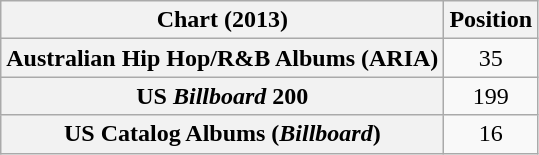<table class="wikitable plainrowheaders sortable" style="text-align:center;">
<tr>
<th scope="col">Chart (2013)</th>
<th scope="col">Position</th>
</tr>
<tr>
<th scope="row">Australian Hip Hop/R&B Albums (ARIA)</th>
<td>35</td>
</tr>
<tr>
<th scope="row">US <em>Billboard</em> 200</th>
<td>199</td>
</tr>
<tr>
<th scope="row">US Catalog Albums (<em>Billboard</em>)</th>
<td>16</td>
</tr>
</table>
